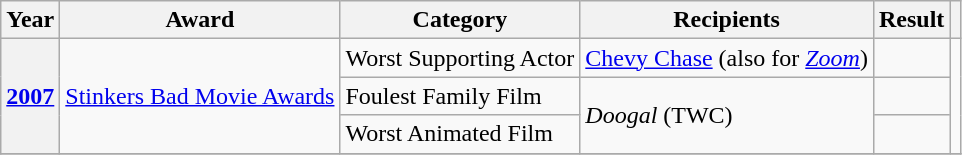<table class="wikitable plainrowheaders">
<tr>
<th scope="col">Year</th>
<th scope="col">Award</th>
<th scope="col">Category</th>
<th scope="col">Recipients</th>
<th scope="col">Result</th>
<th scope="col"></th>
</tr>
<tr>
<th scope="row" rowspan="3"><a href='#'>2007</a></th>
<td rowspan="3"><a href='#'>Stinkers Bad Movie Awards</a></td>
<td>Worst Supporting Actor</td>
<td><a href='#'>Chevy Chase</a> (also for <a href='#'><em>Zoom</em></a>)</td>
<td></td>
<td rowspan="3"></td>
</tr>
<tr>
<td>Foulest Family Film</td>
<td rowspan="2"><em>Doogal</em> (TWC)</td>
<td></td>
</tr>
<tr>
<td>Worst Animated Film</td>
<td></td>
</tr>
<tr>
</tr>
</table>
